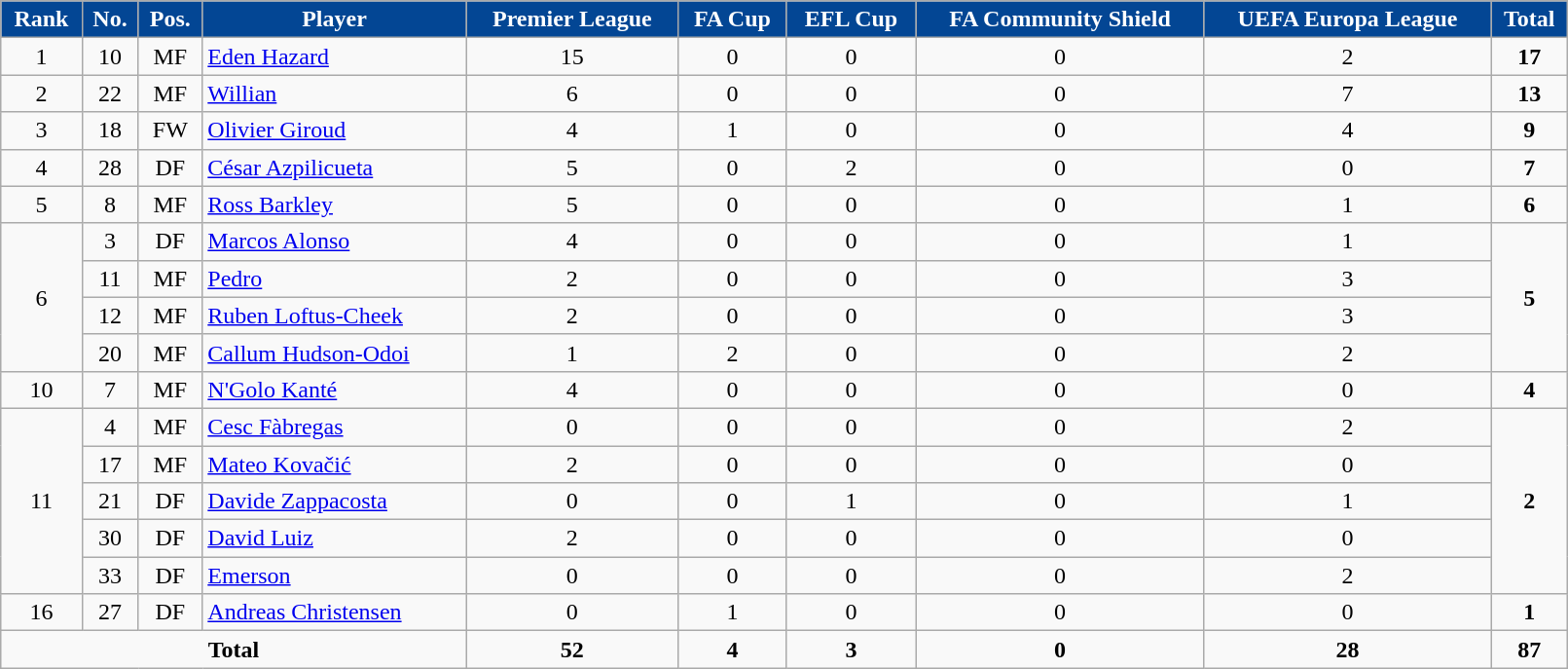<table class="wikitable sortable" style="text-align:center;width:85%;">
<tr>
<th style=background-color:#034694;color:#FFFFFF>Rank</th>
<th style=background-color:#034694;color:#FFFFFF>No.</th>
<th style=background-color:#034694;color:#FFFFFF>Pos.</th>
<th style=background-color:#034694;color:#FFFFFF>Player</th>
<th style=background-color:#034694;color:#FFFFFF>Premier League</th>
<th style=background-color:#034694;color:#FFFFFF>FA Cup</th>
<th style=background-color:#034694;color:#FFFFFF>EFL Cup</th>
<th style=background-color:#034694;color:#FFFFFF>FA Community Shield</th>
<th style=background-color:#034694;color:#FFFFFF>UEFA Europa League</th>
<th style=background-color:#034694;color:#FFFFFF>Total</th>
</tr>
<tr>
<td>1</td>
<td>10</td>
<td>MF</td>
<td align=left> <a href='#'>Eden Hazard</a></td>
<td>15</td>
<td>0</td>
<td>0</td>
<td>0</td>
<td>2</td>
<td><strong>17</strong></td>
</tr>
<tr>
<td>2</td>
<td>22</td>
<td>MF</td>
<td align=left> <a href='#'>Willian</a></td>
<td>6</td>
<td>0</td>
<td>0</td>
<td>0</td>
<td>7</td>
<td><strong>13</strong></td>
</tr>
<tr>
<td>3</td>
<td>18</td>
<td>FW</td>
<td align=left> <a href='#'>Olivier Giroud</a></td>
<td>4</td>
<td>1</td>
<td>0</td>
<td>0</td>
<td>4</td>
<td><strong>9</strong></td>
</tr>
<tr>
<td>4</td>
<td>28</td>
<td>DF</td>
<td align=left> <a href='#'>César Azpilicueta</a></td>
<td>5</td>
<td>0</td>
<td>2</td>
<td>0</td>
<td>0</td>
<td><strong>7</strong></td>
</tr>
<tr>
<td>5</td>
<td>8</td>
<td>MF</td>
<td align=left> <a href='#'>Ross Barkley</a></td>
<td>5</td>
<td>0</td>
<td>0</td>
<td>0</td>
<td>1</td>
<td><strong>6</strong></td>
</tr>
<tr>
<td rowspan=4>6</td>
<td>3</td>
<td>DF</td>
<td align=left> <a href='#'>Marcos Alonso</a></td>
<td>4</td>
<td>0</td>
<td>0</td>
<td>0</td>
<td>1</td>
<td rowspan=4><strong>5</strong></td>
</tr>
<tr>
<td>11</td>
<td>MF</td>
<td align=left> <a href='#'>Pedro</a></td>
<td>2</td>
<td>0</td>
<td>0</td>
<td>0</td>
<td>3</td>
</tr>
<tr>
<td>12</td>
<td>MF</td>
<td align=left> <a href='#'>Ruben Loftus-Cheek</a></td>
<td>2</td>
<td>0</td>
<td>0</td>
<td>0</td>
<td>3</td>
</tr>
<tr>
<td>20</td>
<td>MF</td>
<td align=left> <a href='#'>Callum Hudson-Odoi</a></td>
<td>1</td>
<td>2</td>
<td>0</td>
<td>0</td>
<td>2</td>
</tr>
<tr>
<td>10</td>
<td>7</td>
<td>MF</td>
<td align=left> <a href='#'>N'Golo Kanté</a></td>
<td>4</td>
<td>0</td>
<td>0</td>
<td>0</td>
<td>0</td>
<td><strong>4</strong></td>
</tr>
<tr>
<td rowspan=5>11</td>
<td>4</td>
<td>MF</td>
<td align=left> <a href='#'>Cesc Fàbregas</a></td>
<td>0</td>
<td>0</td>
<td>0</td>
<td>0</td>
<td>2</td>
<td rowspan=5><strong>2</strong></td>
</tr>
<tr>
<td>17</td>
<td>MF</td>
<td align=left> <a href='#'>Mateo Kovačić</a></td>
<td>2</td>
<td>0</td>
<td>0</td>
<td>0</td>
<td>0</td>
</tr>
<tr>
<td>21</td>
<td>DF</td>
<td align=left> <a href='#'>Davide Zappacosta</a></td>
<td>0</td>
<td>0</td>
<td>1</td>
<td>0</td>
<td>1</td>
</tr>
<tr>
<td>30</td>
<td>DF</td>
<td align=left> <a href='#'>David Luiz</a></td>
<td>2</td>
<td>0</td>
<td>0</td>
<td>0</td>
<td>0</td>
</tr>
<tr>
<td>33</td>
<td>DF</td>
<td align=left> <a href='#'>Emerson</a></td>
<td>0</td>
<td>0</td>
<td>0</td>
<td>0</td>
<td>2</td>
</tr>
<tr>
<td>16</td>
<td>27</td>
<td>DF</td>
<td align=left> <a href='#'>Andreas Christensen</a></td>
<td>0</td>
<td>1</td>
<td>0</td>
<td>0</td>
<td>0</td>
<td><strong>1</strong></td>
</tr>
<tr>
<td colspan=4><strong>Total</strong></td>
<td><strong>52</strong></td>
<td><strong>4</strong></td>
<td><strong>3</strong></td>
<td><strong>0</strong></td>
<td><strong>28</strong></td>
<td><strong>87</strong></td>
</tr>
</table>
